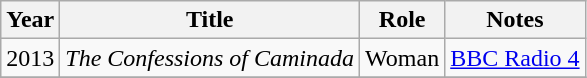<table class="wikitable">
<tr>
<th>Year</th>
<th>Title</th>
<th>Role</th>
<th>Notes</th>
</tr>
<tr>
<td>2013</td>
<td><em>The Confessions of Caminada</em></td>
<td>Woman</td>
<td><a href='#'>BBC Radio 4</a></td>
</tr>
<tr>
</tr>
</table>
